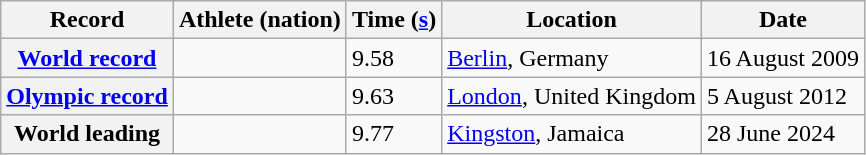<table class="wikitable">
<tr>
<th scope="col">Record</th>
<th scope="col">Athlete (nation)</th>
<th scope="col">Time (<a href='#'>s</a>)</th>
<th scope="col">Location</th>
<th scope="col">Date</th>
</tr>
<tr>
<th scope="row"><a href='#'>World record</a></th>
<td></td>
<td>9.58</td>
<td><a href='#'>Berlin</a>, Germany</td>
<td>16 August 2009</td>
</tr>
<tr>
<th scope="row"><a href='#'>Olympic record</a></th>
<td></td>
<td>9.63</td>
<td><a href='#'>London</a>, United Kingdom</td>
<td>5 August 2012</td>
</tr>
<tr>
<th scope="row">World leading</th>
<td></td>
<td>9.77</td>
<td><a href='#'>Kingston</a>, Jamaica</td>
<td>28 June 2024</td>
</tr>
</table>
